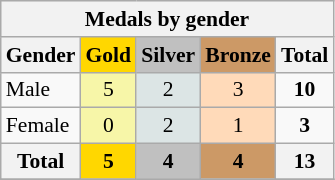<table class="wikitable sortable collapsible" style="font-size:90%; text-align:center;">
<tr style="background:#efefef;">
<th colspan=5>Medals by gender</th>
</tr>
<tr>
<th><strong>Gender</strong></th>
<th style="background-color:gold;"><strong>Gold </strong></th>
<th style="background-color:silver;"><strong>Silver </strong></th>
<th style="background-color:#c96;"><strong>Bronze </strong></th>
<th><strong>Total</strong></th>
</tr>
<tr>
<td style="text-align:left;"> Male</td>
<td style="background:#F7F6A8">5</td>
<td style="background:#DCE5E5">2</td>
<td style="background:#FFDAB9">3</td>
<td><strong>10</strong></td>
</tr>
<tr>
<td style="text-align:left;"> Female</td>
<td style="background:#F7F6A8">0</td>
<td style="background:#DCE5E5">2</td>
<td style="background:#FFDAB9">1</td>
<td><strong>3</strong></td>
</tr>
<tr>
<th>Total</th>
<th style="background:gold;">5</th>
<th style="background:silver;">4</th>
<th style="background:#c96;">4</th>
<th>13</th>
</tr>
<tr>
</tr>
</table>
